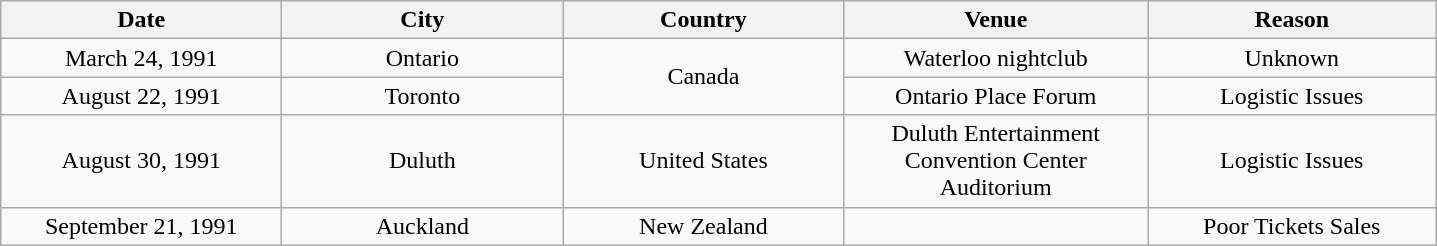<table class="wikitable plainrowheaders" style="text-align:center;">
<tr>
<th style="width:180px;">Date</th>
<th style="width:180px;">City</th>
<th style="width:180px;">Country</th>
<th style="width:195px;">Venue</th>
<th style="width:185px;">Reason</th>
</tr>
<tr>
<td>March 24, 1991</td>
<td>Ontario</td>
<td rowspan="2">Canada</td>
<td>Waterloo nightclub</td>
<td>Unknown</td>
</tr>
<tr>
<td>August 22, 1991</td>
<td>Toronto</td>
<td>Ontario Place Forum</td>
<td>Logistic Issues</td>
</tr>
<tr>
<td>August 30, 1991</td>
<td>Duluth</td>
<td>United States</td>
<td>Duluth Entertainment Convention Center Auditorium</td>
<td>Logistic Issues</td>
</tr>
<tr>
<td>September 21, 1991</td>
<td>Auckland</td>
<td>New Zealand</td>
<td></td>
<td>Poor Tickets Sales</td>
</tr>
</table>
